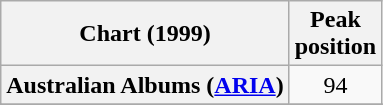<table class="wikitable sortable plainrowheaders" style="text-align:center">
<tr>
<th>Chart (1999)</th>
<th>Peak<br>position</th>
</tr>
<tr>
<th scope="row">Australian Albums (<a href='#'>ARIA</a>)</th>
<td>94</td>
</tr>
<tr>
</tr>
<tr>
</tr>
<tr>
</tr>
</table>
